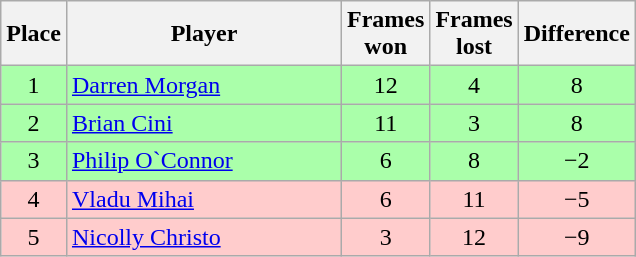<table class="wikitable sortable" style="text-align: center;">
<tr>
<th width=20>Place</th>
<th width=176>Player</th>
<th width=20>Frames won</th>
<th width=20>Frames lost</th>
<th width=20>Difference</th>
</tr>
<tr style="background:#aaffaa;">
<td>1</td>
<td style="text-align:left;"> <a href='#'>Darren Morgan</a></td>
<td>12</td>
<td>4</td>
<td>8</td>
</tr>
<tr style="background:#aaffaa;">
<td>2</td>
<td style="text-align:left;"> <a href='#'>Brian Cini</a></td>
<td>11</td>
<td>3</td>
<td>8</td>
</tr>
<tr style="background:#aaffaa;">
<td>3</td>
<td style="text-align:left;"> <a href='#'>Philip O`Connor</a></td>
<td>6</td>
<td>8</td>
<td>−2</td>
</tr>
<tr style="background:#fcc;">
<td>4</td>
<td style="text-align:left;"> <a href='#'>Vladu Mihai</a></td>
<td>6</td>
<td>11</td>
<td>−5</td>
</tr>
<tr style="background:#fcc;">
<td>5</td>
<td style="text-align:left;"> <a href='#'>Nicolly Christo</a></td>
<td>3</td>
<td>12</td>
<td>−9</td>
</tr>
</table>
